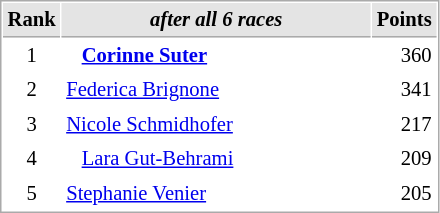<table cellspacing="1" cellpadding="3" style="border:1px solid #aaa; font-size:86%;">
<tr style="background:#e4e4e4;">
<th style="border-bottom:1px solid #aaa; width:10px;">Rank</th>
<th style="border-bottom:1px solid #aaa; width:200px; white-space:nowrap;"><em>after all 6 races</em></th>
<th style="border-bottom:1px solid #aaa; width:20px;">Points</th>
</tr>
<tr>
<td style="text-align:center;">1</td>
<td><strong>   <a href='#'>Corinne Suter</a></strong></td>
<td align="right">360</td>
</tr>
<tr>
<td style="text-align:center;">2</td>
<td> <a href='#'>Federica Brignone</a></td>
<td align="right">341</td>
</tr>
<tr>
<td style="text-align:center;">3</td>
<td> <a href='#'>Nicole Schmidhofer</a></td>
<td align="right">217</td>
</tr>
<tr>
<td style="text-align:center;">4</td>
<td>   <a href='#'>Lara Gut-Behrami</a></td>
<td align="right">209</td>
</tr>
<tr>
<td style="text-align:center;">5</td>
<td> <a href='#'>Stephanie Venier</a></td>
<td align="right">205</td>
</tr>
</table>
